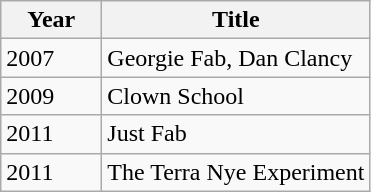<table class="wikitable" style="text-align:left">
<tr>
<th width="60">Year</th>
<th>Title</th>
</tr>
<tr>
<td>2007</td>
<td>Georgie Fab, Dan Clancy</td>
</tr>
<tr>
<td>2009</td>
<td>Clown School</td>
</tr>
<tr>
<td>2011</td>
<td>Just Fab</td>
</tr>
<tr>
<td>2011</td>
<td>The Terra Nye Experiment</td>
</tr>
</table>
